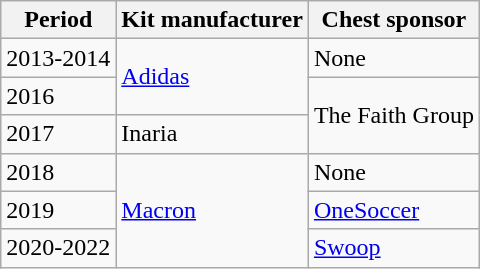<table class="wikitable">
<tr>
<th>Period</th>
<th>Kit manufacturer</th>
<th>Chest sponsor</th>
</tr>
<tr>
<td>2013-2014</td>
<td rowspan="2"><a href='#'>Adidas</a></td>
<td>None</td>
</tr>
<tr>
<td>2016</td>
<td rowspan="2">The Faith Group</td>
</tr>
<tr>
<td>2017</td>
<td>Inaria</td>
</tr>
<tr>
<td>2018</td>
<td rowspan="3"><a href='#'>Macron</a></td>
<td>None</td>
</tr>
<tr>
<td>2019</td>
<td><a href='#'>OneSoccer</a></td>
</tr>
<tr>
<td>2020-2022</td>
<td><a href='#'>Swoop</a></td>
</tr>
</table>
